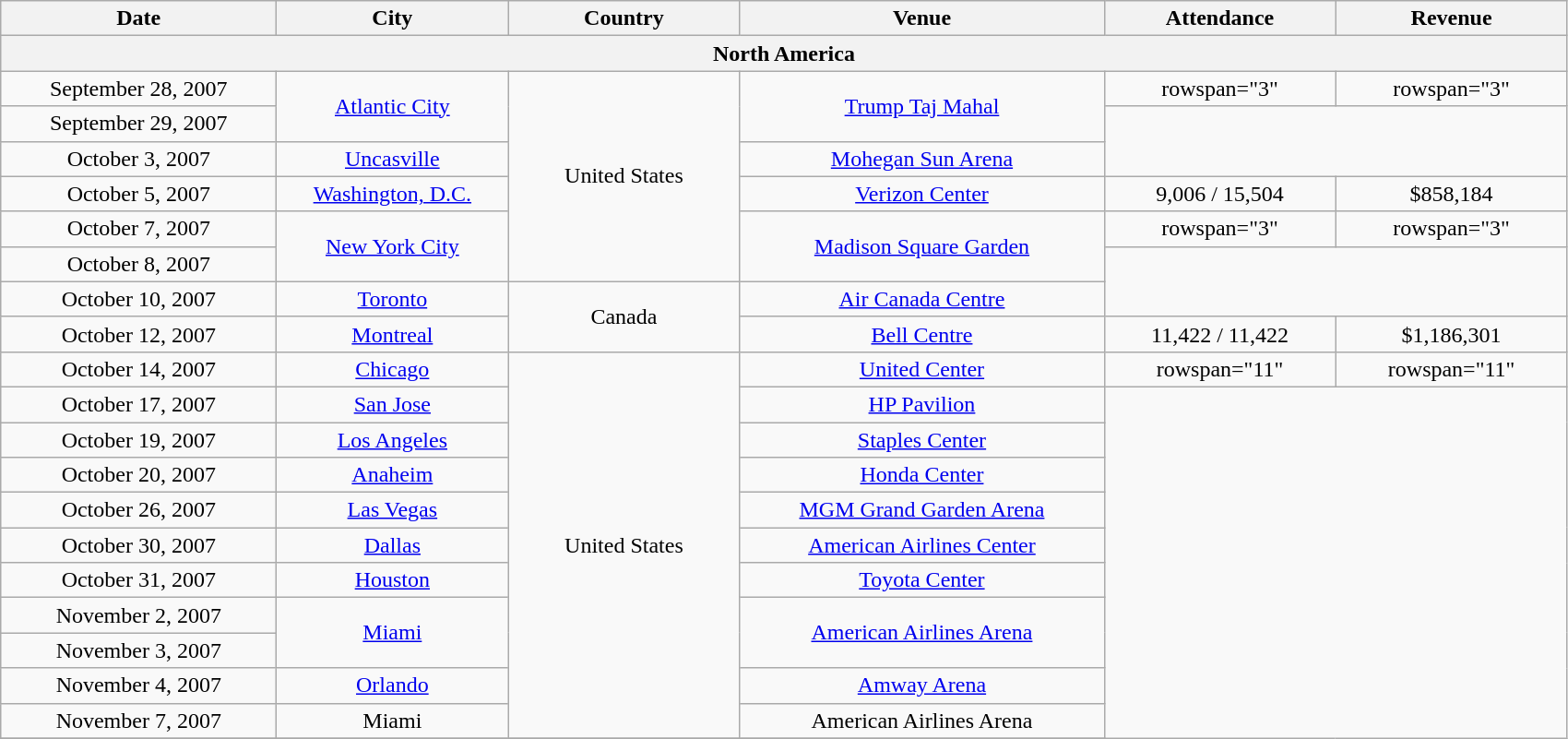<table class="wikitable" style="text-align:center;">
<tr>
<th scope="col" style="width:12em;">Date</th>
<th scope="col" style="width:10em;">City</th>
<th scope="col" style="width:10em;">Country</th>
<th scope="col" style="width:16em;">Venue</th>
<th scope="col" style="width:10em;">Attendance</th>
<th scope="col" style="width:10em;">Revenue</th>
</tr>
<tr>
<th colspan="6">North America</th>
</tr>
<tr>
<td>September 28, 2007</td>
<td rowspan="2"><a href='#'>Atlantic City</a></td>
<td rowspan="6">United States</td>
<td rowspan="2"><a href='#'>Trump Taj Mahal</a></td>
<td>rowspan="3" </td>
<td>rowspan="3" </td>
</tr>
<tr>
<td>September 29, 2007</td>
</tr>
<tr>
<td>October 3, 2007</td>
<td><a href='#'>Uncasville</a></td>
<td><a href='#'>Mohegan Sun Arena</a></td>
</tr>
<tr>
<td>October 5, 2007</td>
<td><a href='#'>Washington, D.C.</a></td>
<td><a href='#'>Verizon Center</a></td>
<td>9,006 / 15,504</td>
<td>$858,184</td>
</tr>
<tr>
<td>October 7, 2007</td>
<td rowspan="2"><a href='#'>New York City</a></td>
<td rowspan="2"><a href='#'>Madison Square Garden</a></td>
<td>rowspan="3" </td>
<td>rowspan="3" </td>
</tr>
<tr>
<td>October 8, 2007</td>
</tr>
<tr>
<td>October 10, 2007</td>
<td><a href='#'>Toronto</a></td>
<td rowspan="2">Canada</td>
<td><a href='#'>Air Canada Centre</a></td>
</tr>
<tr>
<td>October 12, 2007</td>
<td><a href='#'>Montreal</a></td>
<td><a href='#'>Bell Centre</a></td>
<td>11,422 / 11,422</td>
<td>$1,186,301</td>
</tr>
<tr>
<td>October 14, 2007</td>
<td><a href='#'>Chicago</a></td>
<td rowspan="11">United States</td>
<td><a href='#'>United Center</a></td>
<td>rowspan="11" </td>
<td>rowspan="11" </td>
</tr>
<tr>
<td>October 17, 2007</td>
<td><a href='#'>San Jose</a></td>
<td><a href='#'>HP Pavilion</a></td>
</tr>
<tr>
<td>October 19, 2007</td>
<td><a href='#'>Los Angeles</a></td>
<td><a href='#'>Staples Center</a></td>
</tr>
<tr>
<td>October 20, 2007</td>
<td><a href='#'>Anaheim</a></td>
<td><a href='#'>Honda Center</a></td>
</tr>
<tr>
<td>October 26, 2007</td>
<td><a href='#'>Las Vegas</a></td>
<td><a href='#'>MGM Grand Garden Arena</a></td>
</tr>
<tr>
<td>October 30, 2007</td>
<td><a href='#'>Dallas</a></td>
<td><a href='#'>American Airlines Center</a></td>
</tr>
<tr>
<td>October 31, 2007</td>
<td><a href='#'>Houston</a></td>
<td><a href='#'>Toyota Center</a></td>
</tr>
<tr>
<td>November 2, 2007</td>
<td rowspan="2"><a href='#'>Miami</a></td>
<td rowspan="2"><a href='#'>American Airlines Arena</a></td>
</tr>
<tr>
<td>November 3, 2007</td>
</tr>
<tr>
<td>November 4, 2007</td>
<td><a href='#'>Orlando</a></td>
<td><a href='#'>Amway Arena</a></td>
</tr>
<tr>
<td>November 7, 2007</td>
<td>Miami</td>
<td>American Airlines Arena</td>
</tr>
<tr>
</tr>
</table>
